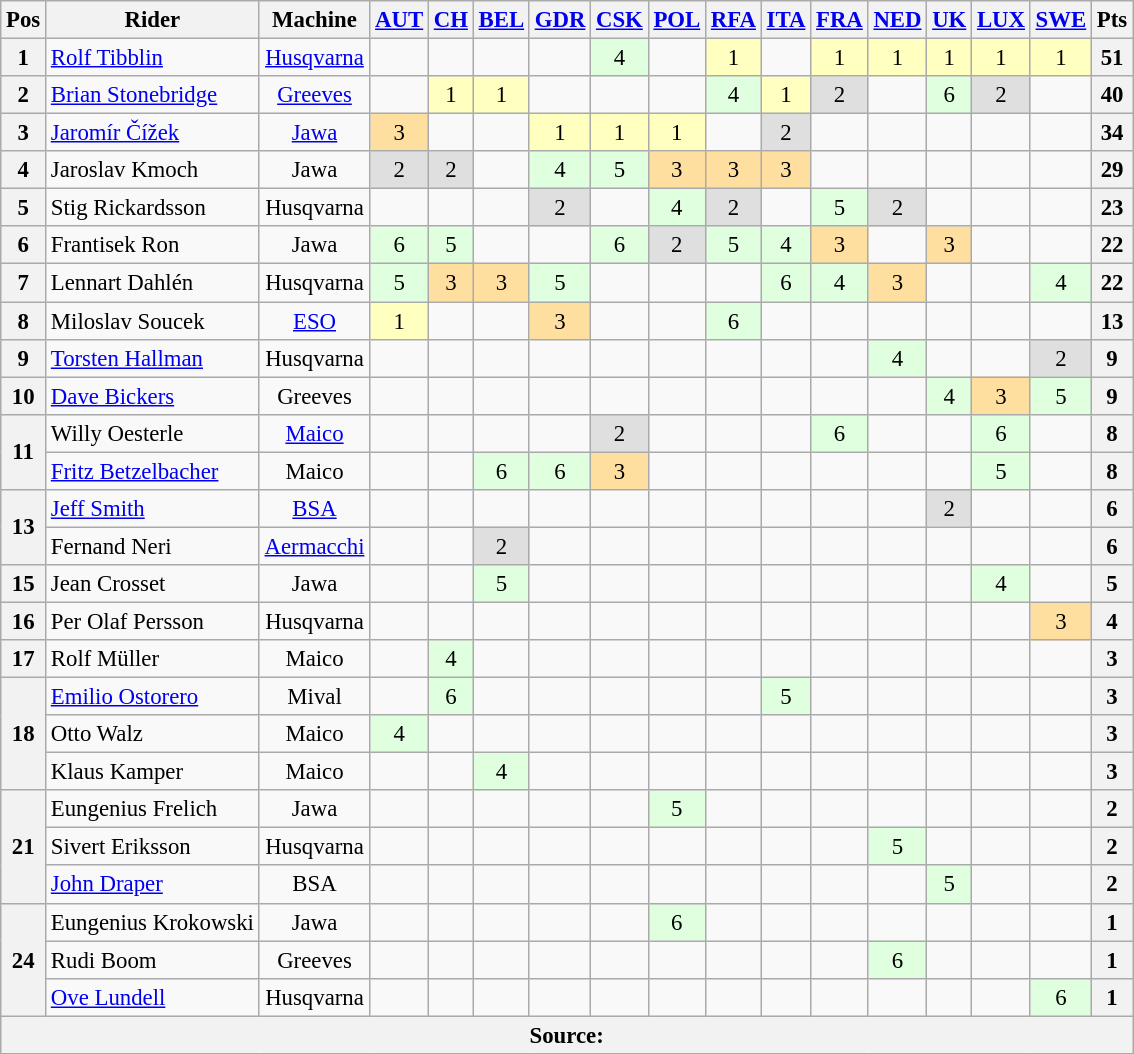<table class="wikitable" style="font-size: 95%; text-align:center">
<tr valign="top">
<th valign="middle">Pos</th>
<th valign="middle">Rider</th>
<th valign="middle">Machine</th>
<th><a href='#'>AUT</a><br></th>
<th><a href='#'>CH</a><br></th>
<th><a href='#'>BEL</a><br></th>
<th><a href='#'>GDR</a><br></th>
<th><a href='#'>CSK</a><br></th>
<th><a href='#'>POL</a><br></th>
<th><a href='#'>RFA</a><br></th>
<th><a href='#'>ITA</a><br></th>
<th><a href='#'>FRA</a><br></th>
<th><a href='#'>NED</a><br></th>
<th><a href='#'>UK</a><br></th>
<th><a href='#'>LUX</a><br></th>
<th><a href='#'>SWE</a><br></th>
<th valign="middle">Pts</th>
</tr>
<tr>
<th>1</th>
<td align=left> <a href='#'>Rolf Tibblin</a></td>
<td><a href='#'>Husqvarna</a></td>
<td></td>
<td></td>
<td></td>
<td></td>
<td style="background:#dfffdf;">4</td>
<td></td>
<td style="background:#ffffbf;">1</td>
<td></td>
<td style="background:#ffffbf;">1</td>
<td style="background:#ffffbf;">1</td>
<td style="background:#ffffbf;">1</td>
<td style="background:#ffffbf;">1</td>
<td style="background:#ffffbf;">1</td>
<th>51</th>
</tr>
<tr>
<th>2</th>
<td align=left> <a href='#'>Brian Stonebridge</a></td>
<td><a href='#'>Greeves</a></td>
<td></td>
<td style="background:#ffffbf;">1</td>
<td style="background:#ffffbf;">1</td>
<td></td>
<td></td>
<td></td>
<td style="background:#dfffdf;">4</td>
<td style="background:#ffffbf;">1</td>
<td style="background:#dfdfdf;">2</td>
<td></td>
<td style="background:#dfffdf;">6</td>
<td style="background:#dfdfdf;">2</td>
<td></td>
<th>40</th>
</tr>
<tr>
<th>3</th>
<td align=left> <a href='#'>Jaromír Čížek</a></td>
<td><a href='#'>Jawa</a></td>
<td style="background:#ffdf9f;">3</td>
<td></td>
<td></td>
<td style="background:#ffffbf;">1</td>
<td style="background:#ffffbf;">1</td>
<td style="background:#ffffbf;">1</td>
<td></td>
<td style="background:#dfdfdf;">2</td>
<td></td>
<td></td>
<td></td>
<td></td>
<td></td>
<th>34</th>
</tr>
<tr>
<th>4</th>
<td align=left> Jaroslav Kmoch</td>
<td>Jawa</td>
<td style="background:#dfdfdf;">2</td>
<td style="background:#dfdfdf;">2</td>
<td></td>
<td style="background:#dfffdf;">4</td>
<td style="background:#dfffdf;">5</td>
<td style="background:#ffdf9f;">3</td>
<td style="background:#ffdf9f;">3</td>
<td style="background:#ffdf9f;">3</td>
<td></td>
<td></td>
<td></td>
<td></td>
<td></td>
<th>29</th>
</tr>
<tr>
<th>5</th>
<td align=left> Stig Rickardsson</td>
<td>Husqvarna</td>
<td></td>
<td></td>
<td></td>
<td style="background:#dfdfdf;">2</td>
<td></td>
<td style="background:#dfffdf;">4</td>
<td style="background:#dfdfdf;">2</td>
<td></td>
<td style="background:#dfffdf;">5</td>
<td style="background:#dfdfdf;">2</td>
<td></td>
<td></td>
<td></td>
<th>23</th>
</tr>
<tr>
<th>6</th>
<td align=left> Frantisek Ron</td>
<td>Jawa</td>
<td style="background:#dfffdf;">6</td>
<td style="background:#dfffdf;">5</td>
<td></td>
<td></td>
<td style="background:#dfffdf;">6</td>
<td style="background:#dfdfdf;">2</td>
<td style="background:#dfffdf;">5</td>
<td style="background:#dfffdf;">4</td>
<td style="background:#ffdf9f;">3</td>
<td></td>
<td style="background:#ffdf9f;">3</td>
<td></td>
<td></td>
<th>22</th>
</tr>
<tr>
<th>7</th>
<td align=left> Lennart Dahlén</td>
<td>Husqvarna</td>
<td style="background:#dfffdf;">5</td>
<td style="background:#ffdf9f;">3</td>
<td style="background:#ffdf9f;">3</td>
<td style="background:#dfffdf;">5</td>
<td></td>
<td></td>
<td></td>
<td style="background:#dfffdf;">6</td>
<td style="background:#dfffdf;">4</td>
<td style="background:#ffdf9f;">3</td>
<td></td>
<td></td>
<td style="background:#dfffdf;">4</td>
<th>22</th>
</tr>
<tr>
<th>8</th>
<td align=left> Miloslav Soucek</td>
<td><a href='#'>ESO</a></td>
<td style="background:#ffffbf;">1</td>
<td></td>
<td></td>
<td style="background:#ffdf9f;">3</td>
<td></td>
<td></td>
<td style="background:#dfffdf;">6</td>
<td></td>
<td></td>
<td></td>
<td></td>
<td></td>
<td></td>
<th>13</th>
</tr>
<tr>
<th>9</th>
<td align=left> <a href='#'>Torsten Hallman</a></td>
<td>Husqvarna</td>
<td></td>
<td></td>
<td></td>
<td></td>
<td></td>
<td></td>
<td></td>
<td></td>
<td></td>
<td style="background:#dfffdf;">4</td>
<td></td>
<td></td>
<td style="background:#dfdfdf;">2</td>
<th>9</th>
</tr>
<tr>
<th>10</th>
<td align=left> <a href='#'>Dave Bickers</a></td>
<td>Greeves</td>
<td></td>
<td></td>
<td></td>
<td></td>
<td></td>
<td></td>
<td></td>
<td></td>
<td></td>
<td></td>
<td style="background:#dfffdf;">4</td>
<td style="background:#ffdf9f;">3</td>
<td style="background:#dfffdf;">5</td>
<th>9</th>
</tr>
<tr>
<th rowspan=2>11</th>
<td align=left> Willy Oesterle</td>
<td><a href='#'>Maico</a></td>
<td></td>
<td></td>
<td></td>
<td></td>
<td style="background:#dfdfdf;">2</td>
<td></td>
<td></td>
<td></td>
<td style="background:#dfffdf;">6</td>
<td></td>
<td></td>
<td style="background:#dfffdf;">6</td>
<td></td>
<th>8</th>
</tr>
<tr>
<td align=left> <a href='#'>Fritz Betzelbacher</a></td>
<td>Maico</td>
<td></td>
<td></td>
<td style="background:#dfffdf;">6</td>
<td style="background:#dfffdf;">6</td>
<td style="background:#ffdf9f;">3</td>
<td></td>
<td></td>
<td></td>
<td></td>
<td></td>
<td></td>
<td style="background:#dfffdf;">5</td>
<td></td>
<th>8</th>
</tr>
<tr>
<th rowspan=2>13</th>
<td align=left> <a href='#'>Jeff Smith</a></td>
<td><a href='#'>BSA</a></td>
<td></td>
<td></td>
<td></td>
<td></td>
<td></td>
<td></td>
<td></td>
<td></td>
<td></td>
<td></td>
<td style="background:#dfdfdf;">2</td>
<td></td>
<td></td>
<th>6</th>
</tr>
<tr>
<td align=left> Fernand Neri</td>
<td><a href='#'>Aermacchi</a></td>
<td></td>
<td></td>
<td style="background:#dfdfdf;">2</td>
<td></td>
<td></td>
<td></td>
<td></td>
<td></td>
<td></td>
<td></td>
<td></td>
<td></td>
<td></td>
<th>6</th>
</tr>
<tr>
<th>15</th>
<td align=left> Jean Crosset</td>
<td>Jawa</td>
<td></td>
<td></td>
<td style="background:#dfffdf;">5</td>
<td></td>
<td></td>
<td></td>
<td></td>
<td></td>
<td></td>
<td></td>
<td></td>
<td style="background:#dfffdf;">4</td>
<td></td>
<th>5</th>
</tr>
<tr>
<th>16</th>
<td align=left> Per Olaf Persson</td>
<td>Husqvarna</td>
<td></td>
<td></td>
<td></td>
<td></td>
<td></td>
<td></td>
<td></td>
<td></td>
<td></td>
<td></td>
<td></td>
<td></td>
<td style="background:#ffdf9f;">3</td>
<th>4</th>
</tr>
<tr>
<th>17</th>
<td align=left> Rolf Müller</td>
<td>Maico</td>
<td></td>
<td style="background:#dfffdf;">4</td>
<td></td>
<td></td>
<td></td>
<td></td>
<td></td>
<td></td>
<td></td>
<td></td>
<td></td>
<td></td>
<td></td>
<th>3</th>
</tr>
<tr>
<th rowspan=3>18</th>
<td align=left> <a href='#'>Emilio Ostorero</a></td>
<td>Mival</td>
<td></td>
<td style="background:#dfffdf;">6</td>
<td></td>
<td></td>
<td></td>
<td></td>
<td></td>
<td style="background:#dfffdf;">5</td>
<td></td>
<td></td>
<td></td>
<td></td>
<td></td>
<th>3</th>
</tr>
<tr>
<td align=left> Otto Walz</td>
<td>Maico</td>
<td style="background:#dfffdf;">4</td>
<td></td>
<td></td>
<td></td>
<td></td>
<td></td>
<td></td>
<td></td>
<td></td>
<td></td>
<td></td>
<td></td>
<td></td>
<th>3</th>
</tr>
<tr>
<td align=left> Klaus Kamper</td>
<td>Maico</td>
<td></td>
<td></td>
<td style="background:#dfffdf;">4</td>
<td></td>
<td></td>
<td></td>
<td></td>
<td></td>
<td></td>
<td></td>
<td></td>
<td></td>
<td></td>
<th>3</th>
</tr>
<tr>
<th rowspan=3>21</th>
<td align=left> Eungenius Frelich</td>
<td>Jawa</td>
<td></td>
<td></td>
<td></td>
<td></td>
<td></td>
<td style="background:#dfffdf;">5</td>
<td></td>
<td></td>
<td></td>
<td></td>
<td></td>
<td></td>
<td></td>
<th>2</th>
</tr>
<tr>
<td align=left> Sivert Eriksson</td>
<td>Husqvarna</td>
<td></td>
<td></td>
<td></td>
<td></td>
<td></td>
<td></td>
<td></td>
<td></td>
<td></td>
<td style="background:#dfffdf;">5</td>
<td></td>
<td></td>
<td></td>
<th>2</th>
</tr>
<tr>
<td align=left> <a href='#'>John Draper</a></td>
<td>BSA</td>
<td></td>
<td></td>
<td></td>
<td></td>
<td></td>
<td></td>
<td></td>
<td></td>
<td></td>
<td></td>
<td style="background:#dfffdf;">5</td>
<td></td>
<td></td>
<th>2</th>
</tr>
<tr>
<th rowspan=3>24</th>
<td align=left> Eungenius Krokowski</td>
<td>Jawa</td>
<td></td>
<td></td>
<td></td>
<td></td>
<td></td>
<td style="background:#dfffdf;">6</td>
<td></td>
<td></td>
<td></td>
<td></td>
<td></td>
<td></td>
<td></td>
<th>1</th>
</tr>
<tr>
<td align=left> Rudi Boom</td>
<td>Greeves</td>
<td></td>
<td></td>
<td></td>
<td></td>
<td></td>
<td></td>
<td></td>
<td></td>
<td></td>
<td style="background:#dfffdf;">6</td>
<td></td>
<td></td>
<td></td>
<th>1</th>
</tr>
<tr>
<td align=left> <a href='#'>Ove Lundell</a></td>
<td>Husqvarna</td>
<td></td>
<td></td>
<td></td>
<td></td>
<td></td>
<td></td>
<td></td>
<td></td>
<td></td>
<td></td>
<td></td>
<td></td>
<td style="background:#dfffdf;">6</td>
<th>1</th>
</tr>
<tr>
<th colspan=17>Source:</th>
</tr>
</table>
